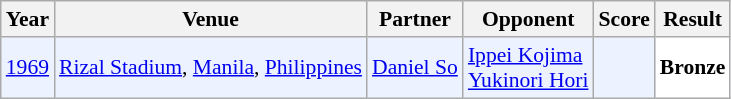<table class="sortable wikitable" style="font-size: 90%;">
<tr>
<th>Year</th>
<th>Venue</th>
<th>Partner</th>
<th>Opponent</th>
<th>Score</th>
<th>Result</th>
</tr>
<tr style="background:#ECF2FF">
<td align="center"><a href='#'>1969</a></td>
<td><a href='#'>Rizal Stadium</a>, <a href='#'>Manila</a>, <a href='#'>Philippines</a></td>
<td> <a href='#'>Daniel So</a></td>
<td> <a href='#'>Ippei Kojima</a><br> <a href='#'>Yukinori Hori</a></td>
<td></td>
<td style="text-align:left; background:white"> <strong>Bronze</strong></td>
</tr>
</table>
